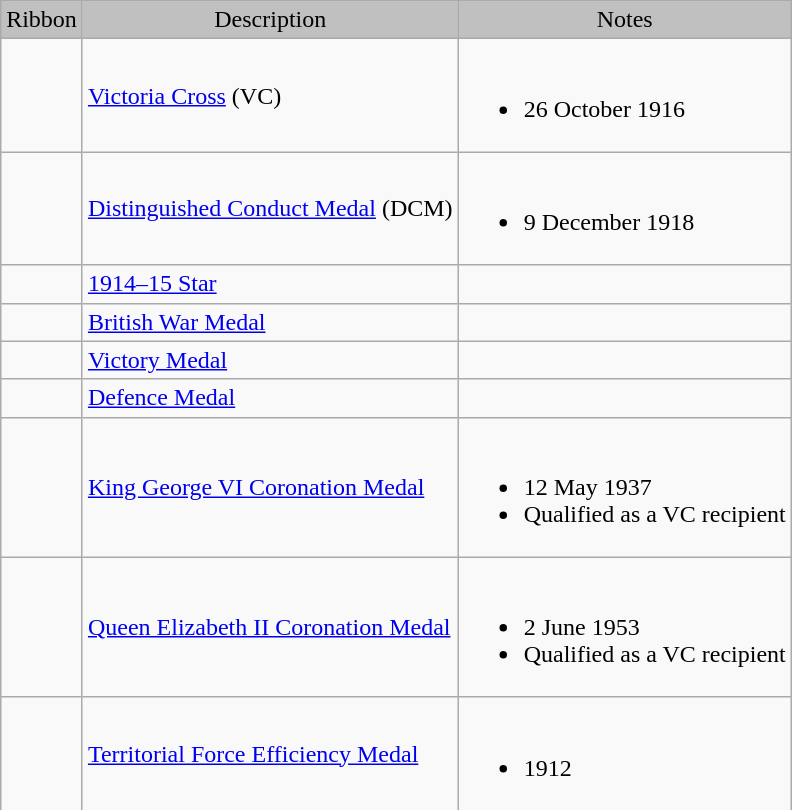<table style="margin-left: auto; margin-right: auto; border: none;" class="wikitable">
<tr style="background:silver; text-align:center">
<td>Ribbon</td>
<td>Description</td>
<td>Notes</td>
</tr>
<tr>
<td></td>
<td><a href='#'>Victoria Cross</a> (VC)</td>
<td><br><ul><li>26 October 1916</li></ul></td>
</tr>
<tr>
<td></td>
<td><a href='#'>Distinguished Conduct Medal</a> (DCM)</td>
<td><br><ul><li>9 December 1918</li></ul></td>
</tr>
<tr>
<td></td>
<td><a href='#'>1914–15 Star</a></td>
<td></td>
</tr>
<tr>
<td></td>
<td><a href='#'>British War Medal</a></td>
<td></td>
</tr>
<tr>
<td></td>
<td><a href='#'>Victory Medal</a></td>
<td></td>
</tr>
<tr>
<td></td>
<td><a href='#'>Defence Medal</a></td>
<td></td>
</tr>
<tr>
<td></td>
<td><a href='#'>King George VI Coronation Medal</a></td>
<td><br><ul><li>12 May 1937</li><li>Qualified as a VC recipient</li></ul></td>
</tr>
<tr>
<td></td>
<td><a href='#'>Queen Elizabeth II Coronation Medal</a></td>
<td><br><ul><li>2 June 1953</li><li>Qualified as a VC recipient</li></ul></td>
</tr>
<tr>
<td></td>
<td><a href='#'>Territorial Force Efficiency Medal</a></td>
<td><br><ul><li>1912</li></ul></td>
</tr>
<tr>
</tr>
</table>
